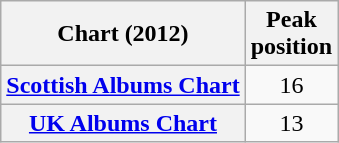<table class="wikitable sortable plainrowheaders">
<tr>
<th scope="col">Chart (2012)</th>
<th scope="col">Peak<br>position</th>
</tr>
<tr>
<th scope="row"><a href='#'>Scottish Albums Chart</a></th>
<td align="center">16</td>
</tr>
<tr>
<th scope="row"><a href='#'>UK Albums Chart</a></th>
<td align="center">13</td>
</tr>
</table>
